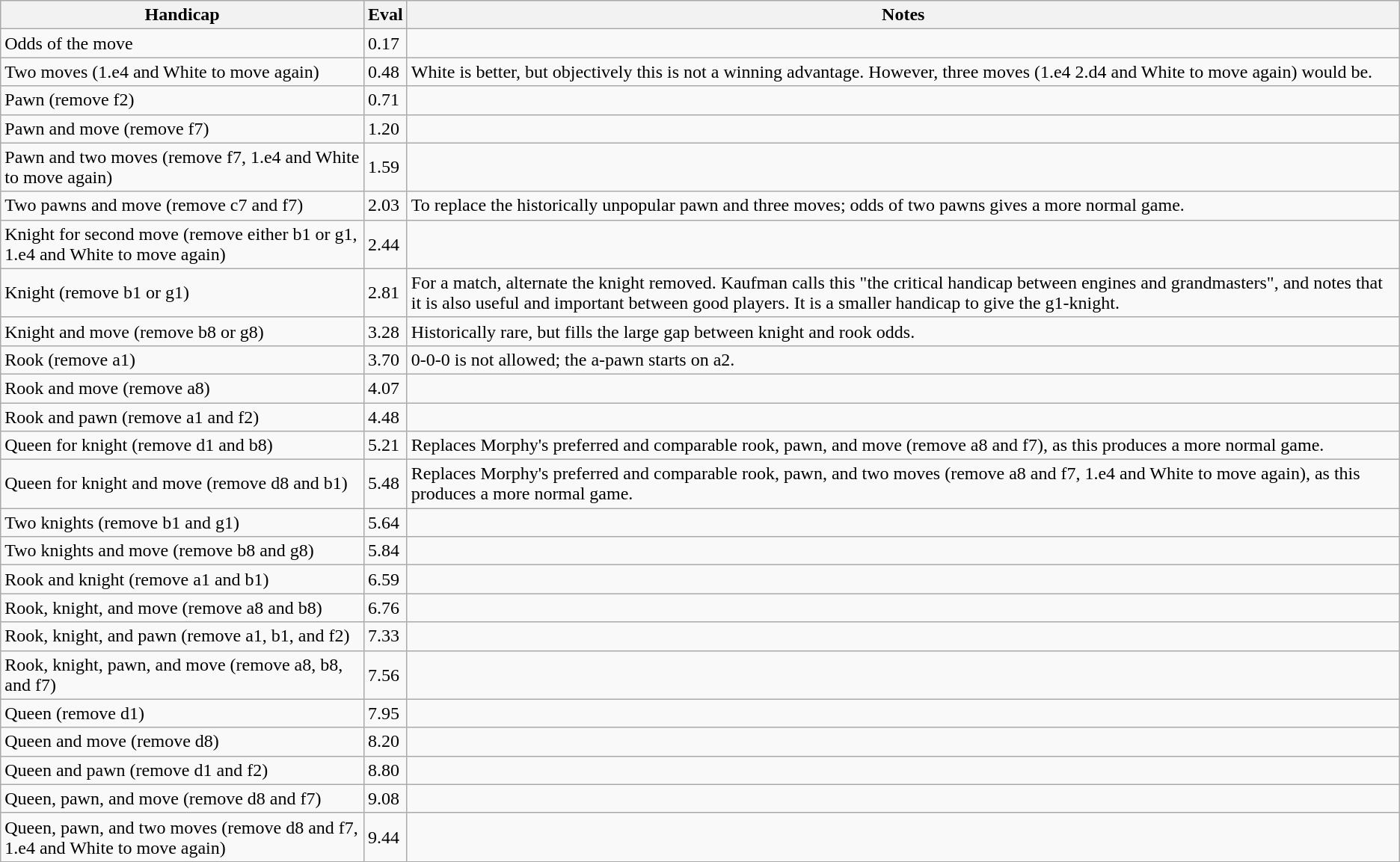<table class="wikitable">
<tr>
<th>Handicap</th>
<th>Eval</th>
<th>Notes</th>
</tr>
<tr>
<td>Odds of the move</td>
<td>0.17</td>
<td></td>
</tr>
<tr>
<td>Two moves (1.e4 and White to move again)</td>
<td>0.48</td>
<td>White is better, but objectively this is not a winning advantage. However, three moves (1.e4 2.d4 and White to move again) would be.</td>
</tr>
<tr>
<td>Pawn (remove f2)</td>
<td>0.71</td>
<td></td>
</tr>
<tr>
<td>Pawn and move (remove f7)</td>
<td>1.20</td>
<td></td>
</tr>
<tr>
<td>Pawn and two moves (remove f7, 1.e4 and White to move again)</td>
<td>1.59</td>
<td></td>
</tr>
<tr>
<td>Two pawns and move (remove c7 and f7)</td>
<td>2.03</td>
<td>To replace the historically unpopular pawn and three moves; odds of two pawns gives a more normal game.</td>
</tr>
<tr>
<td>Knight for second move (remove either b1 or g1, 1.e4 and White to move again)</td>
<td>2.44</td>
<td></td>
</tr>
<tr>
<td>Knight (remove b1 or g1)</td>
<td>2.81</td>
<td>For a match, alternate the knight removed. Kaufman calls this "the critical handicap between engines and grandmasters", and notes that it is also useful and important between good players. It is a smaller handicap to give the g1-knight.</td>
</tr>
<tr>
<td>Knight and move (remove b8 or g8)</td>
<td>3.28</td>
<td>Historically rare, but fills the large gap between knight and rook odds.</td>
</tr>
<tr>
<td>Rook (remove a1)</td>
<td>3.70</td>
<td>0-0-0 is not allowed; the a-pawn starts on a2.</td>
</tr>
<tr>
<td>Rook and move (remove a8)</td>
<td>4.07</td>
<td></td>
</tr>
<tr>
<td>Rook and pawn (remove a1 and f2)</td>
<td>4.48</td>
<td></td>
</tr>
<tr>
<td>Queen for knight (remove d1 and b8)</td>
<td>5.21</td>
<td>Replaces Morphy's preferred and comparable rook, pawn, and move (remove a8 and f7), as this produces a more normal game.</td>
</tr>
<tr>
<td>Queen for knight and move (remove d8 and b1)</td>
<td>5.48</td>
<td>Replaces Morphy's preferred and comparable rook, pawn, and two moves (remove a8 and f7, 1.e4 and White to move again), as this produces a more normal game.</td>
</tr>
<tr>
<td>Two knights (remove b1 and g1)</td>
<td>5.64</td>
<td></td>
</tr>
<tr>
<td>Two knights and move (remove b8 and g8)</td>
<td>5.84</td>
<td></td>
</tr>
<tr>
<td>Rook and knight (remove a1 and b1)</td>
<td>6.59</td>
<td></td>
</tr>
<tr>
<td>Rook, knight, and move (remove a8 and b8)</td>
<td>6.76</td>
<td></td>
</tr>
<tr>
<td>Rook, knight, and pawn (remove a1, b1, and f2)</td>
<td>7.33</td>
<td></td>
</tr>
<tr>
<td>Rook, knight, pawn, and move (remove a8, b8, and f7)</td>
<td>7.56</td>
<td></td>
</tr>
<tr>
<td>Queen (remove d1)</td>
<td>7.95</td>
<td></td>
</tr>
<tr>
<td>Queen and move (remove d8)</td>
<td>8.20</td>
<td></td>
</tr>
<tr>
<td>Queen and pawn (remove d1 and f2)</td>
<td>8.80</td>
<td></td>
</tr>
<tr>
<td>Queen, pawn, and move (remove d8 and f7)</td>
<td>9.08</td>
<td></td>
</tr>
<tr>
<td>Queen, pawn, and two moves (remove d8 and f7, 1.e4 and White to move again)</td>
<td>9.44</td>
<td></td>
</tr>
</table>
